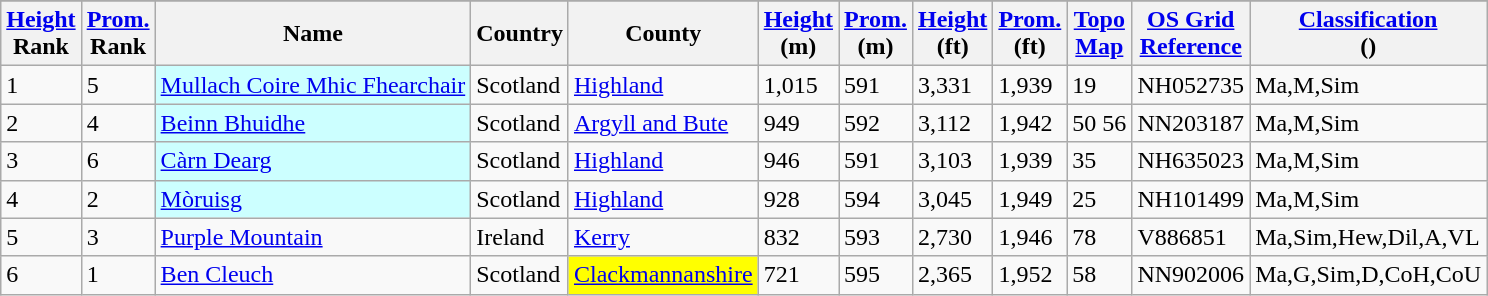<table class="wikitable sortable" style="text-align:left">
<tr>
</tr>
<tr>
<th><a href='#'>Height</a><br>Rank</th>
<th><a href='#'>Prom.</a><br>Rank</th>
<th>Name</th>
<th>Country</th>
<th>County</th>
<th><a href='#'>Height</a><br>(m)</th>
<th><a href='#'>Prom.</a><br>(m)</th>
<th><a href='#'>Height</a><br>(ft)</th>
<th><a href='#'>Prom.</a><br>(ft)</th>
<th><a href='#'>Topo<br>Map</a></th>
<th><a href='#'>OS Grid<br>Reference</a></th>
<th><a href='#'>Classification</a><br>()</th>
</tr>
<tr>
<td>1</td>
<td>5</td>
<td style="background:#cff;text-align:left"><a href='#'>Mullach Coire Mhic Fhearchair</a></td>
<td>Scotland</td>
<td><a href='#'>Highland</a></td>
<td>1,015</td>
<td>591</td>
<td>3,331</td>
<td>1,939</td>
<td>19</td>
<td>NH052735</td>
<td>Ma,M,Sim</td>
</tr>
<tr>
<td>2</td>
<td>4</td>
<td style="background:#cff;text-align:left"><a href='#'>Beinn Bhuidhe</a></td>
<td>Scotland</td>
<td><a href='#'>Argyll and Bute</a></td>
<td>949</td>
<td>592</td>
<td>3,112</td>
<td>1,942</td>
<td>50 56</td>
<td>NN203187</td>
<td>Ma,M,Sim</td>
</tr>
<tr>
<td>3</td>
<td>6</td>
<td style="background:#cff;text-align:left"><a href='#'>Càrn Dearg</a></td>
<td>Scotland</td>
<td><a href='#'>Highland</a></td>
<td>946</td>
<td>591</td>
<td>3,103</td>
<td>1,939</td>
<td>35</td>
<td>NH635023</td>
<td>Ma,M,Sim</td>
</tr>
<tr>
<td>4</td>
<td>2</td>
<td style="background:#cff;text-align:left"><a href='#'>Mòruisg</a></td>
<td>Scotland</td>
<td><a href='#'>Highland</a></td>
<td>928</td>
<td>594</td>
<td>3,045</td>
<td>1,949</td>
<td>25</td>
<td>NH101499</td>
<td>Ma,M,Sim</td>
</tr>
<tr>
<td>5</td>
<td>3</td>
<td><a href='#'>Purple Mountain</a></td>
<td>Ireland</td>
<td><a href='#'>Kerry</a></td>
<td>832</td>
<td>593</td>
<td>2,730</td>
<td>1,946</td>
<td>78</td>
<td>V886851</td>
<td>Ma,Sim,Hew,Dil,A,VL</td>
</tr>
<tr>
<td>6</td>
<td>1</td>
<td><a href='#'>Ben Cleuch</a></td>
<td>Scotland</td>
<td style="background:#ff0;text-align:left"><a href='#'>Clackmannanshire</a></td>
<td>721</td>
<td>595</td>
<td>2,365</td>
<td>1,952</td>
<td>58</td>
<td>NN902006</td>
<td>Ma,G,Sim,D,CoH,CoU</td>
</tr>
</table>
